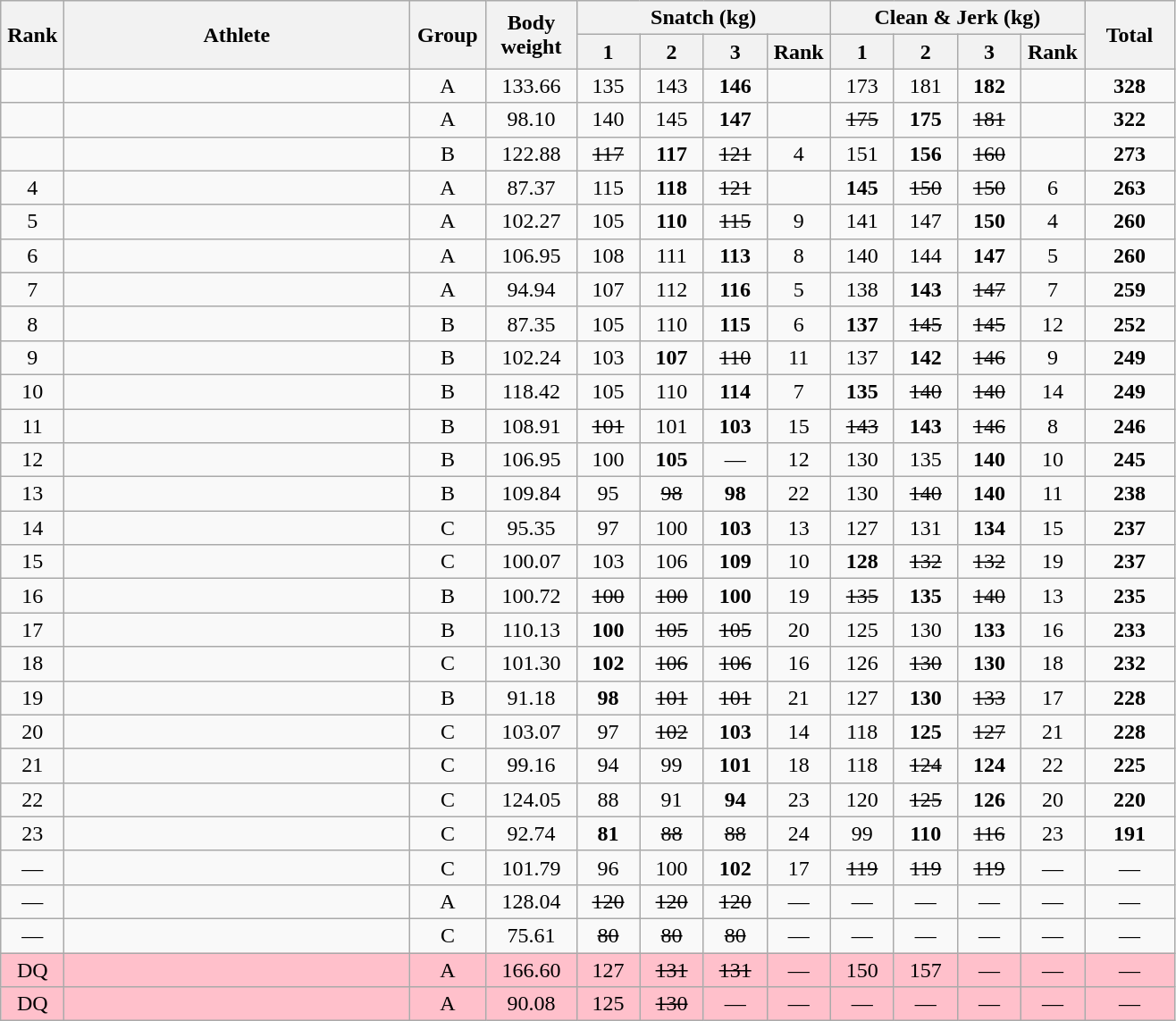<table class = "wikitable" style="text-align:center;">
<tr>
<th rowspan=2 width=40>Rank</th>
<th rowspan=2 width=250>Athlete</th>
<th rowspan=2 width=50>Group</th>
<th rowspan=2 width=60>Body weight</th>
<th colspan=4>Snatch (kg)</th>
<th colspan=4>Clean & Jerk (kg)</th>
<th rowspan=2 width=60>Total</th>
</tr>
<tr>
<th width=40>1</th>
<th width=40>2</th>
<th width=40>3</th>
<th width=40>Rank</th>
<th width=40>1</th>
<th width=40>2</th>
<th width=40>3</th>
<th width=40>Rank</th>
</tr>
<tr>
<td></td>
<td align=left></td>
<td>A</td>
<td>133.66</td>
<td>135</td>
<td>143</td>
<td><strong>146</strong></td>
<td></td>
<td>173</td>
<td>181</td>
<td><strong>182</strong></td>
<td></td>
<td><strong>328</strong></td>
</tr>
<tr>
<td></td>
<td align=left></td>
<td>A</td>
<td>98.10</td>
<td>140</td>
<td>145</td>
<td><strong>147</strong></td>
<td></td>
<td><s>175</s></td>
<td><strong>175</strong></td>
<td><s>181</s></td>
<td></td>
<td><strong>322</strong></td>
</tr>
<tr>
<td></td>
<td align=left></td>
<td>B</td>
<td>122.88</td>
<td><s>117</s></td>
<td><strong>117</strong></td>
<td><s>121</s></td>
<td>4</td>
<td>151</td>
<td><strong>156</strong></td>
<td><s>160</s></td>
<td></td>
<td><strong>273</strong></td>
</tr>
<tr>
<td>4</td>
<td align=left></td>
<td>A</td>
<td>87.37</td>
<td>115</td>
<td><strong>118</strong></td>
<td><s>121</s></td>
<td></td>
<td><strong>145</strong></td>
<td><s>150</s></td>
<td><s>150</s></td>
<td>6</td>
<td><strong>263</strong></td>
</tr>
<tr>
<td>5</td>
<td align=left></td>
<td>A</td>
<td>102.27</td>
<td>105</td>
<td><strong>110</strong></td>
<td><s>115</s></td>
<td>9</td>
<td>141</td>
<td>147</td>
<td><strong>150</strong></td>
<td>4</td>
<td><strong>260</strong></td>
</tr>
<tr>
<td>6</td>
<td align=left></td>
<td>A</td>
<td>106.95</td>
<td>108</td>
<td>111</td>
<td><strong>113</strong></td>
<td>8</td>
<td>140</td>
<td>144</td>
<td><strong>147</strong></td>
<td>5</td>
<td><strong>260</strong></td>
</tr>
<tr>
<td>7</td>
<td align=left></td>
<td>A</td>
<td>94.94</td>
<td>107</td>
<td>112</td>
<td><strong>116</strong></td>
<td>5</td>
<td>138</td>
<td><strong>143</strong></td>
<td><s>147</s></td>
<td>7</td>
<td><strong>259</strong></td>
</tr>
<tr>
<td>8</td>
<td align=left></td>
<td>B</td>
<td>87.35</td>
<td>105</td>
<td>110</td>
<td><strong>115</strong></td>
<td>6</td>
<td><strong>137</strong></td>
<td><s>145</s></td>
<td><s>145</s></td>
<td>12</td>
<td><strong>252</strong></td>
</tr>
<tr>
<td>9</td>
<td align=left></td>
<td>B</td>
<td>102.24</td>
<td>103</td>
<td><strong>107</strong></td>
<td><s>110</s></td>
<td>11</td>
<td>137</td>
<td><strong>142</strong></td>
<td><s>146</s></td>
<td>9</td>
<td><strong>249</strong></td>
</tr>
<tr>
<td>10</td>
<td align=left></td>
<td>B</td>
<td>118.42</td>
<td>105</td>
<td>110</td>
<td><strong>114</strong></td>
<td>7</td>
<td><strong>135</strong></td>
<td><s>140</s></td>
<td><s>140</s></td>
<td>14</td>
<td><strong>249</strong></td>
</tr>
<tr>
<td>11</td>
<td align=left></td>
<td>B</td>
<td>108.91</td>
<td><s>101</s></td>
<td>101</td>
<td><strong>103</strong></td>
<td>15</td>
<td><s>143</s></td>
<td><strong>143</strong></td>
<td><s>146</s></td>
<td>8</td>
<td><strong>246</strong></td>
</tr>
<tr>
<td>12</td>
<td align=left></td>
<td>B</td>
<td>106.95</td>
<td>100</td>
<td><strong>105</strong></td>
<td>—</td>
<td>12</td>
<td>130</td>
<td>135</td>
<td><strong>140</strong></td>
<td>10</td>
<td><strong>245</strong></td>
</tr>
<tr>
<td>13</td>
<td align=left></td>
<td>B</td>
<td>109.84</td>
<td>95</td>
<td><s>98</s></td>
<td><strong>98</strong></td>
<td>22</td>
<td>130</td>
<td><s>140</s></td>
<td><strong>140</strong></td>
<td>11</td>
<td><strong>238</strong></td>
</tr>
<tr>
<td>14</td>
<td align=left></td>
<td>C</td>
<td>95.35</td>
<td>97</td>
<td>100</td>
<td><strong>103</strong></td>
<td>13</td>
<td>127</td>
<td>131</td>
<td><strong>134</strong></td>
<td>15</td>
<td><strong>237</strong></td>
</tr>
<tr>
<td>15</td>
<td align=left></td>
<td>C</td>
<td>100.07</td>
<td>103</td>
<td>106</td>
<td><strong>109</strong></td>
<td>10</td>
<td><strong>128</strong></td>
<td><s>132</s></td>
<td><s>132</s></td>
<td>19</td>
<td><strong>237</strong></td>
</tr>
<tr>
<td>16</td>
<td align=left></td>
<td>B</td>
<td>100.72</td>
<td><s>100</s></td>
<td><s>100</s></td>
<td><strong>100</strong></td>
<td>19</td>
<td><s>135</s></td>
<td><strong>135</strong></td>
<td><s>140</s></td>
<td>13</td>
<td><strong>235</strong></td>
</tr>
<tr>
<td>17</td>
<td align=left></td>
<td>B</td>
<td>110.13</td>
<td><strong>100</strong></td>
<td><s>105</s></td>
<td><s>105</s></td>
<td>20</td>
<td>125</td>
<td>130</td>
<td><strong>133</strong></td>
<td>16</td>
<td><strong>233</strong></td>
</tr>
<tr>
<td>18</td>
<td align=left></td>
<td>C</td>
<td>101.30</td>
<td><strong>102</strong></td>
<td><s>106</s></td>
<td><s>106</s></td>
<td>16</td>
<td>126</td>
<td><s>130</s></td>
<td><strong>130</strong></td>
<td>18</td>
<td><strong>232</strong></td>
</tr>
<tr>
<td>19</td>
<td align=left></td>
<td>B</td>
<td>91.18</td>
<td><strong>98</strong></td>
<td><s>101</s></td>
<td><s>101</s></td>
<td>21</td>
<td>127</td>
<td><strong>130</strong></td>
<td><s>133</s></td>
<td>17</td>
<td><strong>228</strong></td>
</tr>
<tr>
<td>20</td>
<td align=left></td>
<td>C</td>
<td>103.07</td>
<td>97</td>
<td><s>102</s></td>
<td><strong>103</strong></td>
<td>14</td>
<td>118</td>
<td><strong>125</strong></td>
<td><s>127</s></td>
<td>21</td>
<td><strong>228</strong></td>
</tr>
<tr>
<td>21</td>
<td align=left></td>
<td>C</td>
<td>99.16</td>
<td>94</td>
<td>99</td>
<td><strong>101</strong></td>
<td>18</td>
<td>118</td>
<td><s>124</s></td>
<td><strong>124</strong></td>
<td>22</td>
<td><strong>225</strong></td>
</tr>
<tr>
<td>22</td>
<td align=left></td>
<td>C</td>
<td>124.05</td>
<td>88</td>
<td>91</td>
<td><strong>94</strong></td>
<td>23</td>
<td>120</td>
<td><s>125</s></td>
<td><strong>126</strong></td>
<td>20</td>
<td><strong>220</strong></td>
</tr>
<tr>
<td>23</td>
<td align=left></td>
<td>C</td>
<td>92.74</td>
<td><strong>81</strong></td>
<td><s>88</s></td>
<td><s>88</s></td>
<td>24</td>
<td>99</td>
<td><strong>110</strong></td>
<td><s>116</s></td>
<td>23</td>
<td><strong>191</strong></td>
</tr>
<tr>
<td>—</td>
<td align=left></td>
<td>C</td>
<td>101.79</td>
<td>96</td>
<td>100</td>
<td><strong>102</strong></td>
<td>17</td>
<td><s>119</s></td>
<td><s>119</s></td>
<td><s>119</s></td>
<td>—</td>
<td>—</td>
</tr>
<tr>
<td>—</td>
<td align=left></td>
<td>A</td>
<td>128.04</td>
<td><s>120</s></td>
<td><s>120</s></td>
<td><s>120</s></td>
<td>—</td>
<td>—</td>
<td>—</td>
<td>—</td>
<td>—</td>
<td>—</td>
</tr>
<tr>
<td>—</td>
<td align=left></td>
<td>C</td>
<td>75.61</td>
<td><s>80</s></td>
<td><s>80</s></td>
<td><s>80</s></td>
<td>—</td>
<td>—</td>
<td>—</td>
<td>—</td>
<td>—</td>
<td>—</td>
</tr>
<tr bgcolor=pink>
<td>DQ</td>
<td align=left></td>
<td>A</td>
<td>166.60</td>
<td>127</td>
<td><s>131</s></td>
<td><s>131</s></td>
<td>—</td>
<td>150</td>
<td>157</td>
<td>—</td>
<td>—</td>
<td>—</td>
</tr>
<tr bgcolor=pink>
<td>DQ</td>
<td align=left></td>
<td>A</td>
<td>90.08</td>
<td>125</td>
<td><s>130</s></td>
<td>—</td>
<td>—</td>
<td>—</td>
<td>—</td>
<td>—</td>
<td>—</td>
<td>—</td>
</tr>
</table>
